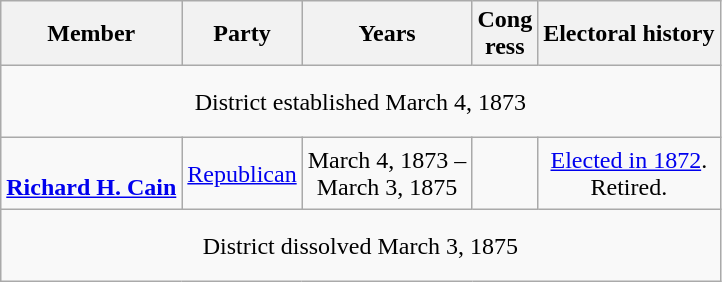<table class="wikitable" style="text-align:center">
<tr>
<th>Member<br></th>
<th>Party</th>
<th>Years</th>
<th>Cong<br>ress</th>
<th>Electoral history</th>
</tr>
<tr style="height:3em">
<td colspan=5>District established March 4, 1873</td>
</tr>
<tr style="height:3em">
<td align=left><br><strong><a href='#'>Richard H. Cain</a></strong><br></td>
<td><a href='#'>Republican</a></td>
<td nowrap>March 4, 1873 –<br>March 3, 1875</td>
<td></td>
<td><a href='#'>Elected in 1872</a>.<br>Retired.</td>
</tr>
<tr style="height:3em">
<td colspan=5>District dissolved March 3, 1875</td>
</tr>
</table>
